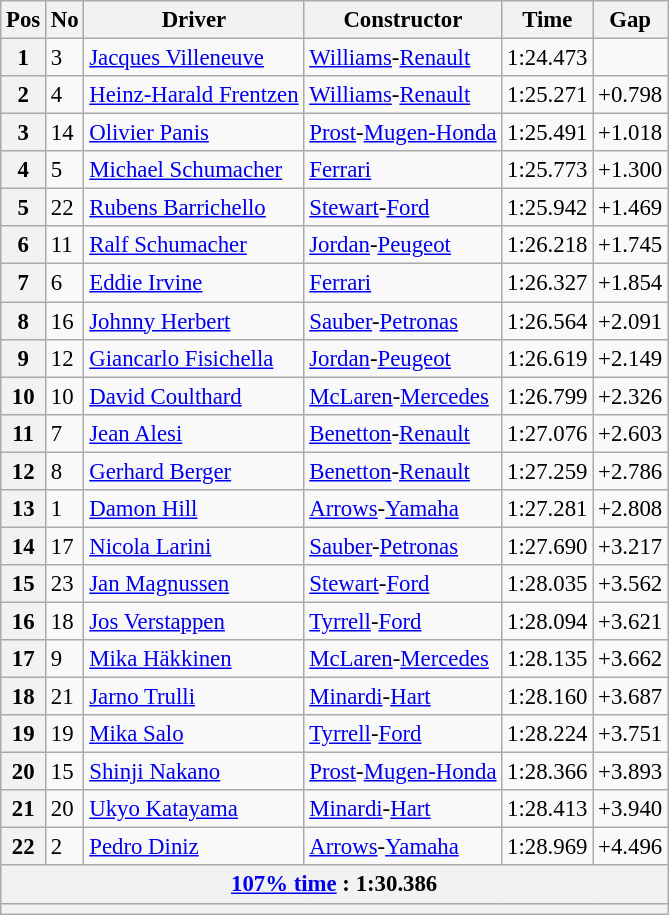<table class="wikitable sortable" style="font-size: 95%;">
<tr>
<th>Pos</th>
<th>No</th>
<th>Driver</th>
<th>Constructor</th>
<th>Time</th>
<th>Gap</th>
</tr>
<tr>
<th>1</th>
<td>3</td>
<td> <a href='#'>Jacques Villeneuve</a></td>
<td><a href='#'>Williams</a>-<a href='#'>Renault</a></td>
<td>1:24.473</td>
<td></td>
</tr>
<tr>
<th>2</th>
<td>4</td>
<td> <a href='#'>Heinz-Harald Frentzen</a></td>
<td><a href='#'>Williams</a>-<a href='#'>Renault</a></td>
<td>1:25.271</td>
<td>+0.798</td>
</tr>
<tr>
<th>3</th>
<td>14</td>
<td> <a href='#'>Olivier Panis</a></td>
<td><a href='#'>Prost</a>-<a href='#'>Mugen-Honda</a></td>
<td>1:25.491</td>
<td>+1.018</td>
</tr>
<tr>
<th>4</th>
<td>5</td>
<td> <a href='#'>Michael Schumacher</a></td>
<td><a href='#'>Ferrari</a></td>
<td>1:25.773</td>
<td>+1.300</td>
</tr>
<tr>
<th>5</th>
<td>22</td>
<td> <a href='#'>Rubens Barrichello</a></td>
<td><a href='#'>Stewart</a>-<a href='#'>Ford</a></td>
<td>1:25.942</td>
<td>+1.469</td>
</tr>
<tr>
<th>6</th>
<td>11</td>
<td> <a href='#'>Ralf Schumacher</a></td>
<td><a href='#'>Jordan</a>-<a href='#'>Peugeot</a></td>
<td>1:26.218</td>
<td>+1.745</td>
</tr>
<tr>
<th>7</th>
<td>6</td>
<td> <a href='#'>Eddie Irvine</a></td>
<td><a href='#'>Ferrari</a></td>
<td>1:26.327</td>
<td>+1.854</td>
</tr>
<tr>
<th>8</th>
<td>16</td>
<td> <a href='#'>Johnny Herbert</a></td>
<td><a href='#'>Sauber</a>-<a href='#'>Petronas</a></td>
<td>1:26.564</td>
<td>+2.091</td>
</tr>
<tr>
<th>9</th>
<td>12</td>
<td> <a href='#'>Giancarlo Fisichella</a></td>
<td><a href='#'>Jordan</a>-<a href='#'>Peugeot</a></td>
<td>1:26.619</td>
<td>+2.149</td>
</tr>
<tr>
<th>10</th>
<td>10</td>
<td> <a href='#'>David Coulthard</a></td>
<td><a href='#'>McLaren</a>-<a href='#'>Mercedes</a></td>
<td>1:26.799</td>
<td>+2.326</td>
</tr>
<tr>
<th>11</th>
<td>7</td>
<td> <a href='#'>Jean Alesi</a></td>
<td><a href='#'>Benetton</a>-<a href='#'>Renault</a></td>
<td>1:27.076</td>
<td>+2.603</td>
</tr>
<tr>
<th>12</th>
<td>8</td>
<td> <a href='#'>Gerhard Berger</a></td>
<td><a href='#'>Benetton</a>-<a href='#'>Renault</a></td>
<td>1:27.259</td>
<td>+2.786</td>
</tr>
<tr>
<th>13</th>
<td>1</td>
<td> <a href='#'>Damon Hill</a></td>
<td><a href='#'>Arrows</a>-<a href='#'>Yamaha</a></td>
<td>1:27.281</td>
<td>+2.808</td>
</tr>
<tr>
<th>14</th>
<td>17</td>
<td> <a href='#'>Nicola Larini</a></td>
<td><a href='#'>Sauber</a>-<a href='#'>Petronas</a></td>
<td>1:27.690</td>
<td>+3.217</td>
</tr>
<tr>
<th>15</th>
<td>23</td>
<td> <a href='#'>Jan Magnussen</a></td>
<td><a href='#'>Stewart</a>-<a href='#'>Ford</a></td>
<td>1:28.035</td>
<td>+3.562</td>
</tr>
<tr>
<th>16</th>
<td>18</td>
<td> <a href='#'>Jos Verstappen</a></td>
<td><a href='#'>Tyrrell</a>-<a href='#'>Ford</a></td>
<td>1:28.094</td>
<td>+3.621</td>
</tr>
<tr>
<th>17</th>
<td>9</td>
<td> <a href='#'>Mika Häkkinen</a></td>
<td><a href='#'>McLaren</a>-<a href='#'>Mercedes</a></td>
<td>1:28.135</td>
<td>+3.662</td>
</tr>
<tr>
<th>18</th>
<td>21</td>
<td> <a href='#'>Jarno Trulli</a></td>
<td><a href='#'>Minardi</a>-<a href='#'>Hart</a></td>
<td>1:28.160</td>
<td>+3.687</td>
</tr>
<tr>
<th>19</th>
<td>19</td>
<td> <a href='#'>Mika Salo</a></td>
<td><a href='#'>Tyrrell</a>-<a href='#'>Ford</a></td>
<td>1:28.224</td>
<td>+3.751</td>
</tr>
<tr>
<th>20</th>
<td>15</td>
<td> <a href='#'>Shinji Nakano</a></td>
<td><a href='#'>Prost</a>-<a href='#'>Mugen-Honda</a></td>
<td>1:28.366</td>
<td>+3.893</td>
</tr>
<tr>
<th>21</th>
<td>20</td>
<td> <a href='#'>Ukyo Katayama</a></td>
<td><a href='#'>Minardi</a>-<a href='#'>Hart</a></td>
<td>1:28.413</td>
<td>+3.940</td>
</tr>
<tr>
<th>22</th>
<td>2</td>
<td> <a href='#'>Pedro Diniz</a></td>
<td><a href='#'>Arrows</a>-<a href='#'>Yamaha</a></td>
<td>1:28.969</td>
<td>+4.496</td>
</tr>
<tr>
<th colspan="6"><a href='#'>107% time</a> : 1:30.386</th>
</tr>
<tr>
<th colspan="7"></th>
</tr>
</table>
